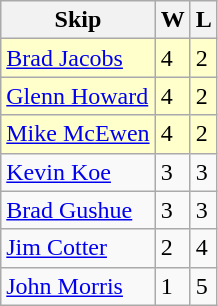<table class=wikitable>
<tr>
<th>Skip</th>
<th>W</th>
<th>L</th>
</tr>
<tr bgcolor=#ffffcc>
<td> <a href='#'>Brad Jacobs</a></td>
<td>4</td>
<td>2</td>
</tr>
<tr bgcolor=#ffffcc>
<td> <a href='#'>Glenn Howard</a></td>
<td>4</td>
<td>2</td>
</tr>
<tr bgcolor=#ffffcc>
<td> <a href='#'>Mike McEwen</a></td>
<td>4</td>
<td>2</td>
</tr>
<tr>
<td> <a href='#'>Kevin Koe</a></td>
<td>3</td>
<td>3</td>
</tr>
<tr>
<td> <a href='#'>Brad Gushue</a></td>
<td>3</td>
<td>3</td>
</tr>
<tr>
<td> <a href='#'>Jim Cotter</a></td>
<td>2</td>
<td>4</td>
</tr>
<tr>
<td> <a href='#'>John Morris</a></td>
<td>1</td>
<td>5</td>
</tr>
</table>
